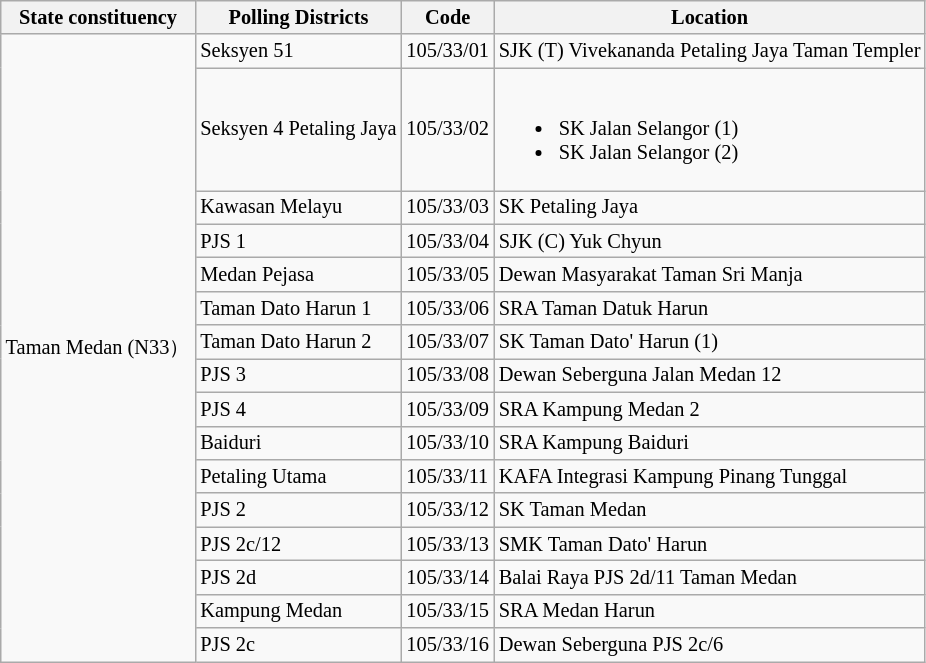<table class="wikitable sortable mw-collapsible" style="white-space:nowrap;font-size:85%">
<tr>
<th>State constituency</th>
<th>Polling Districts</th>
<th>Code</th>
<th>Location</th>
</tr>
<tr>
<td rowspan="16">Taman Medan (N33）</td>
<td>Seksyen 51</td>
<td>105/33/01</td>
<td>SJK (T) Vivekananda Petaling Jaya Taman Templer</td>
</tr>
<tr>
<td>Seksyen 4 Petaling Jaya</td>
<td>105/33/02</td>
<td><br><ul><li>SK Jalan Selangor (1)</li><li>SK Jalan Selangor (2)</li></ul></td>
</tr>
<tr>
<td>Kawasan Melayu</td>
<td>105/33/03</td>
<td>SK Petaling Jaya</td>
</tr>
<tr>
<td>PJS 1</td>
<td>105/33/04</td>
<td>SJK (C) Yuk Chyun</td>
</tr>
<tr>
<td>Medan Pejasa</td>
<td>105/33/05</td>
<td>Dewan Masyarakat Taman Sri Manja</td>
</tr>
<tr>
<td>Taman Dato Harun 1</td>
<td>105/33/06</td>
<td>SRA Taman Datuk Harun</td>
</tr>
<tr>
<td>Taman Dato Harun 2</td>
<td>105/33/07</td>
<td>SK Taman Dato' Harun (1)</td>
</tr>
<tr>
<td>PJS 3</td>
<td>105/33/08</td>
<td>Dewan Seberguna Jalan Medan 12</td>
</tr>
<tr>
<td>PJS 4</td>
<td>105/33/09</td>
<td>SRA Kampung Medan 2</td>
</tr>
<tr>
<td>Baiduri</td>
<td>105/33/10</td>
<td>SRA Kampung Baiduri</td>
</tr>
<tr>
<td>Petaling Utama</td>
<td>105/33/11</td>
<td>KAFA Integrasi Kampung Pinang Tunggal</td>
</tr>
<tr>
<td>PJS 2</td>
<td>105/33/12</td>
<td>SK Taman Medan</td>
</tr>
<tr>
<td>PJS 2c/12</td>
<td>105/33/13</td>
<td>SMK Taman Dato' Harun</td>
</tr>
<tr>
<td>PJS 2d</td>
<td>105/33/14</td>
<td>Balai Raya PJS 2d/11 Taman Medan</td>
</tr>
<tr>
<td>Kampung Medan</td>
<td>105/33/15</td>
<td>SRA Medan Harun</td>
</tr>
<tr>
<td>PJS 2c</td>
<td>105/33/16</td>
<td>Dewan Seberguna PJS 2c/6</td>
</tr>
</table>
